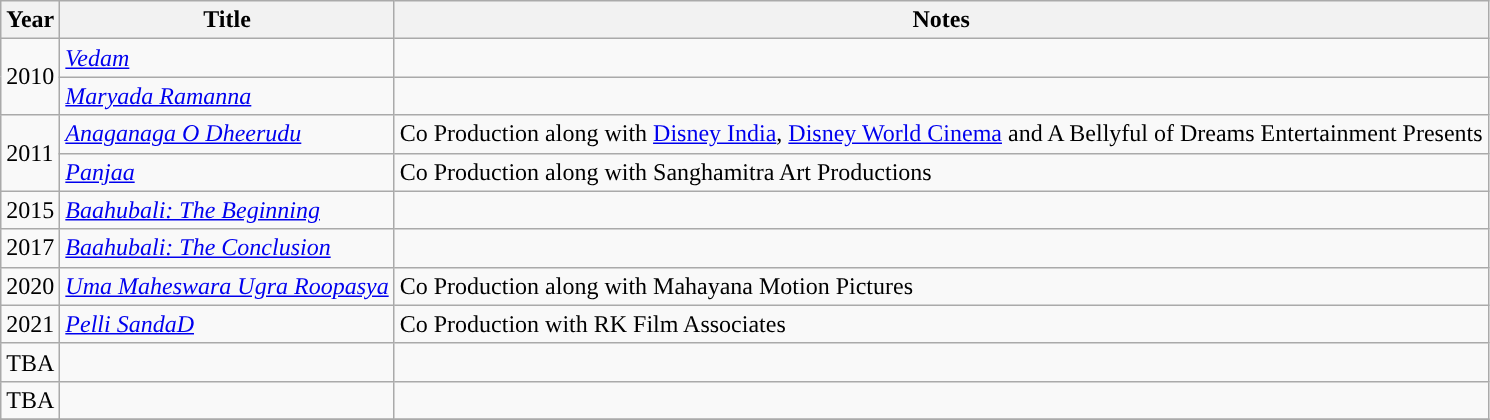<table class="wikitable">
<tr>
<th style="text-align:center;">Year</th>
<th style="text-align:center;">Title</th>
<th style="text-align:center;">Notes</th>
</tr>
<tr>
<td rowspan=2>2010</td>
<td><em><a href='#'>Vedam</a></em></td>
<td></td>
</tr>
<tr>
<td><em><a href='#'>Maryada Ramanna</a></em></td>
<td></td>
</tr>
<tr>
<td rowspan=2>2011</td>
<td><em><a href='#'>Anaganaga O Dheerudu</a></em></td>
<td>Co Production along with <a href='#'>Disney India</a>, <a href='#'>Disney World Cinema</a> and A Bellyful of Dreams Entertainment Presents</td>
</tr>
<tr>
<td><em><a href='#'>Panjaa</a></em></td>
<td>Co Production along with Sanghamitra Art Productions</td>
</tr>
<tr>
<td>2015</td>
<td><em><a href='#'>Baahubali: The Beginning</a></em></td>
<td></td>
</tr>
<tr>
<td>2017</td>
<td><em><a href='#'>Baahubali: The Conclusion</a></em></td>
<td></td>
</tr>
<tr>
<td>2020</td>
<td><em><a href='#'>Uma Maheswara Ugra Roopasya</a></em></td>
<td>Co Production along with Mahayana Motion Pictures</td>
</tr>
<tr>
<td>2021</td>
<td><em><a href='#'>Pelli SandaD</a></em></td>
<td>Co Production with RK Film Associates</td>
</tr>
<tr>
<td>TBA</td>
<td></td>
<td></td>
</tr>
<tr>
<td>TBA</td>
<td></td>
<td></td>
</tr>
<tr>
</tr>
</table>
